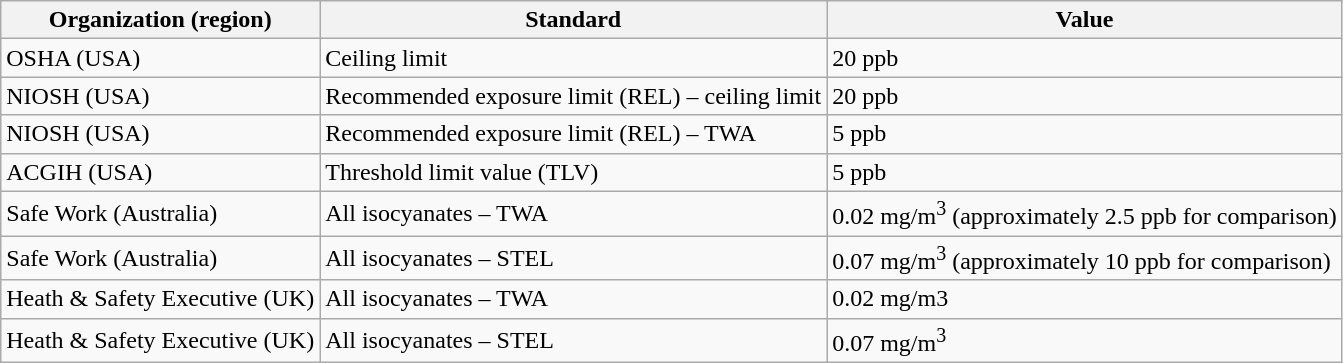<table class="wikitable sortable">
<tr>
<th>Organization (region)</th>
<th>Standard</th>
<th>Value</th>
</tr>
<tr>
<td>OSHA (USA)</td>
<td>Ceiling limit</td>
<td>20 ppb</td>
</tr>
<tr>
<td>NIOSH (USA)</td>
<td>Recommended exposure limit (REL) – ceiling limit</td>
<td>20 ppb</td>
</tr>
<tr>
<td>NIOSH (USA)</td>
<td>Recommended exposure limit (REL) – TWA</td>
<td>5 ppb</td>
</tr>
<tr>
<td>ACGIH (USA)</td>
<td>Threshold limit value (TLV)</td>
<td>5 ppb</td>
</tr>
<tr>
<td>Safe Work (Australia)</td>
<td>All isocyanates – TWA</td>
<td>0.02 mg/m<sup>3</sup> (approximately 2.5 ppb for comparison)</td>
</tr>
<tr>
<td>Safe Work (Australia)</td>
<td>All isocyanates – STEL</td>
<td>0.07 mg/m<sup>3</sup> (approximately 10 ppb for comparison)</td>
</tr>
<tr>
<td>Heath & Safety Executive (UK)</td>
<td>All isocyanates – TWA</td>
<td>0.02 mg/m3</td>
</tr>
<tr>
<td>Heath & Safety Executive (UK)</td>
<td>All isocyanates – STEL</td>
<td>0.07 mg/m<sup>3</sup></td>
</tr>
</table>
